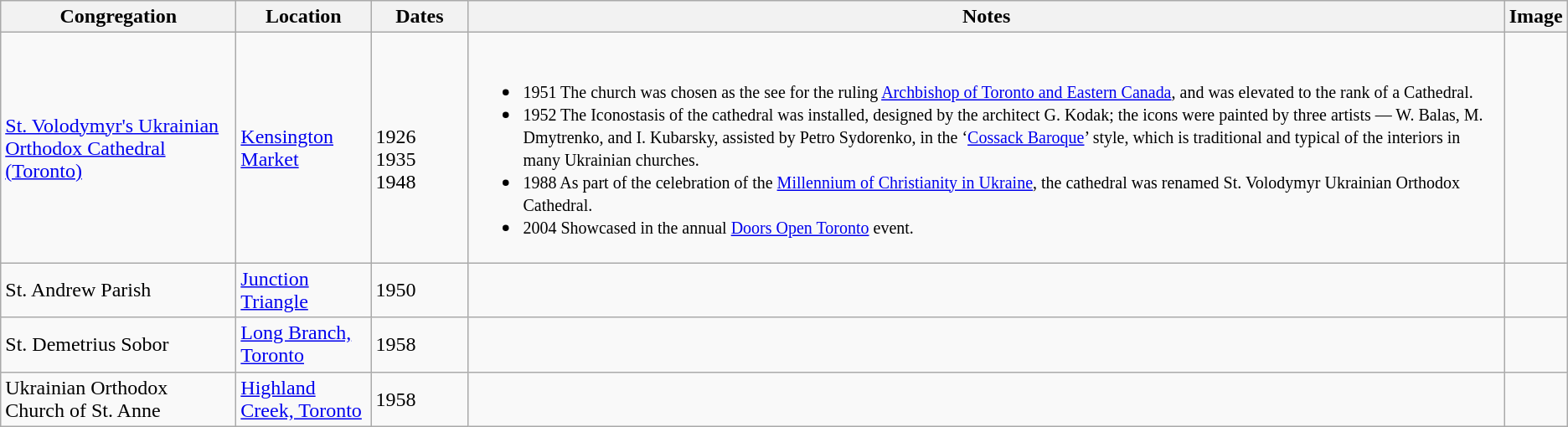<table class="wikitable">
<tr>
<th width=180>Congregation</th>
<th width=100>Location</th>
<th width=70>Dates</th>
<th>Notes</th>
<th>Image</th>
</tr>
<tr>
<td><a href='#'>St. Volodymyr's Ukrainian Orthodox Cathedral (Toronto)</a></td>
<td><a href='#'>Kensington Market</a></td>
<td><br>1926<br>
1935<br>
1948</td>
<td><br><ul><li><small>1951 The church was chosen as the see for the ruling <a href='#'>Archbishop of Toronto and Eastern Canada</a>, and was elevated to the rank of a Cathedral.</small></li><li><small>1952 The Iconostasis of the cathedral was installed, designed by the architect G. Kodak; the icons were painted by three artists — W. Balas, M. Dmytrenko, and I. Kubarsky, assisted by Petro Sydorenko, in the ‘<a href='#'>Cossack Baroque</a>’ style, which is traditional and typical of the interiors in many Ukrainian churches.</small></li><li><small>1988 As part of the celebration of the <a href='#'>Millennium of Christianity in Ukraine</a>, the cathedral was renamed St. Volodymyr Ukrainian Orthodox Cathedral.</small></li><li><small>2004 Showcased in the annual <a href='#'>Doors Open Toronto</a> event.</small></li></ul></td>
<td></td>
</tr>
<tr>
<td>St. Andrew Parish</td>
<td><a href='#'>Junction Triangle</a></td>
<td>1950</td>
<td></td>
<td></td>
</tr>
<tr>
<td>St. Demetrius Sobor</td>
<td><a href='#'>Long Branch, Toronto</a></td>
<td>1958</td>
<td></td>
<td></td>
</tr>
<tr>
<td>Ukrainian Orthodox Church of St. Anne</td>
<td><a href='#'>Highland Creek, Toronto</a></td>
<td>1958</td>
<td></td>
<td></td>
</tr>
</table>
